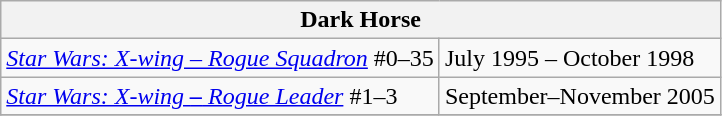<table class="wikitable">
<tr>
<th colspan="2">Dark Horse</th>
</tr>
<tr>
<td><em><a href='#'>Star Wars: X-wing – Rogue Squadron</a></em> #0–35</td>
<td>July 1995 – October 1998</td>
</tr>
<tr>
<td><em><a href='#'>Star Wars: X-wing <strong>–</strong> Rogue Leader</a></em> #1–3</td>
<td>September–November 2005</td>
</tr>
<tr>
</tr>
</table>
